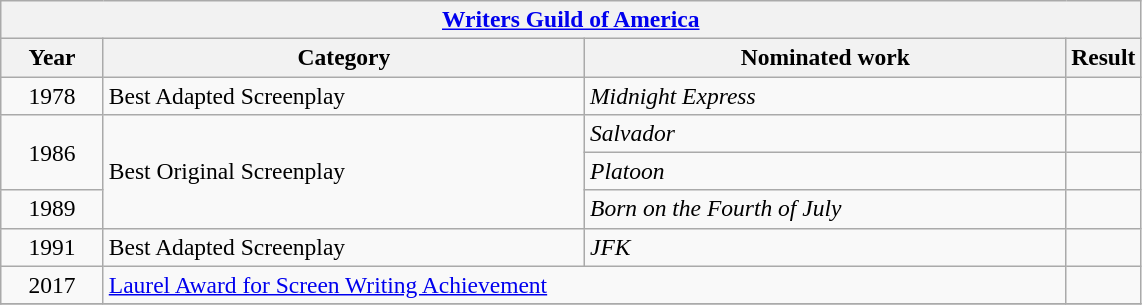<table class="wikitable plainrowheaders" Style=font-size:98%>
<tr>
<th colspan=4><a href='#'>Writers Guild of America</a></th>
</tr>
<tr>
<th scope="col" style="width:9%;">Year</th>
<th scope="col" style="width:20em;">Category</th>
<th scope="col" style="width:20em;">Nominated work</th>
<th scope="col" style="width:2em;">Result</th>
</tr>
<tr>
<td style="text-align:center;">1978</td>
<td>Best Adapted Screenplay</td>
<td><em>Midnight Express</em></td>
<td></td>
</tr>
<tr>
<td style="text-align:center;", rowspan=2>1986</td>
<td rowspan=3>Best Original Screenplay</td>
<td><em>Salvador</em></td>
<td></td>
</tr>
<tr>
<td><em>Platoon</em></td>
<td></td>
</tr>
<tr>
<td style="text-align:center;">1989</td>
<td><em>Born on the Fourth of July</em></td>
<td></td>
</tr>
<tr>
<td style="text-align:center;">1991</td>
<td>Best Adapted Screenplay</td>
<td><em>JFK</em></td>
<td></td>
</tr>
<tr>
<td style="text-align:center;">2017</td>
<td colspan=2><a href='#'>Laurel Award for Screen Writing Achievement</a></td>
<td></td>
</tr>
<tr>
</tr>
</table>
